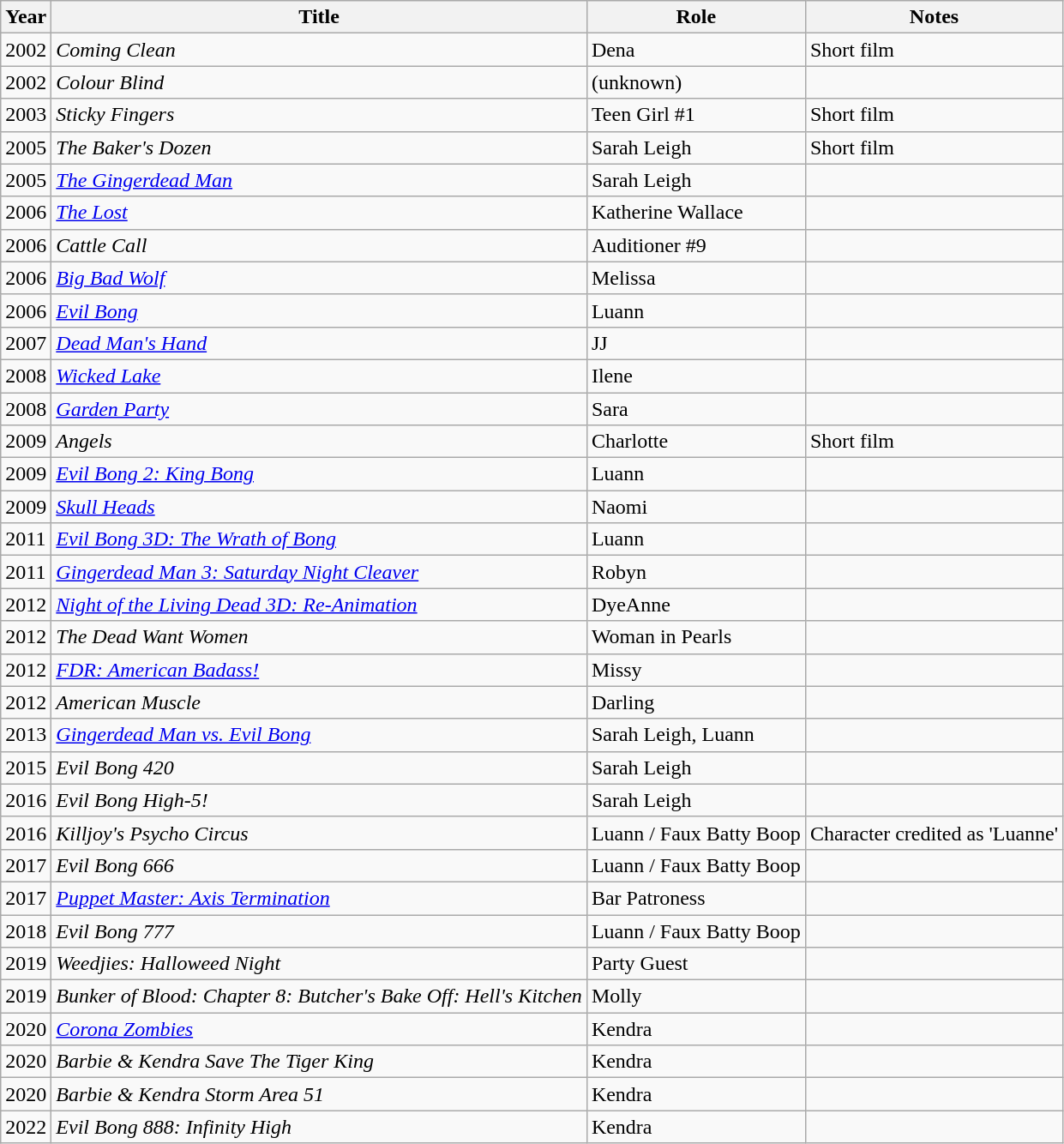<table class="wikitable sortable">
<tr>
<th>Year</th>
<th>Title</th>
<th>Role</th>
<th class="unsortable">Notes</th>
</tr>
<tr>
<td>2002</td>
<td><em>Coming Clean</em></td>
<td>Dena</td>
<td>Short film</td>
</tr>
<tr>
<td>2002</td>
<td><em>Colour Blind</em></td>
<td>(unknown)</td>
<td></td>
</tr>
<tr>
<td>2003</td>
<td><em>Sticky Fingers</em></td>
<td>Teen Girl #1</td>
<td>Short film</td>
</tr>
<tr>
<td>2005</td>
<td><em>The Baker's Dozen</em></td>
<td>Sarah Leigh</td>
<td>Short film</td>
</tr>
<tr>
<td>2005</td>
<td><em><a href='#'>The Gingerdead Man</a></em></td>
<td>Sarah Leigh</td>
<td></td>
</tr>
<tr>
<td>2006</td>
<td><em><a href='#'>The Lost</a></em></td>
<td>Katherine Wallace</td>
<td></td>
</tr>
<tr>
<td>2006</td>
<td><em>Cattle Call</em></td>
<td>Auditioner #9</td>
<td></td>
</tr>
<tr>
<td>2006</td>
<td><em><a href='#'>Big Bad Wolf</a></em></td>
<td>Melissa</td>
<td></td>
</tr>
<tr>
<td>2006</td>
<td><em><a href='#'>Evil Bong</a></em></td>
<td>Luann</td>
<td></td>
</tr>
<tr>
<td>2007</td>
<td><em><a href='#'>Dead Man's Hand</a></em></td>
<td>JJ</td>
<td></td>
</tr>
<tr>
<td>2008</td>
<td><em><a href='#'>Wicked Lake</a></em></td>
<td>Ilene</td>
<td></td>
</tr>
<tr>
<td>2008</td>
<td><em><a href='#'>Garden Party</a></em></td>
<td>Sara</td>
<td></td>
</tr>
<tr>
<td>2009</td>
<td><em>Angels</em></td>
<td>Charlotte</td>
<td>Short film</td>
</tr>
<tr>
<td>2009</td>
<td><em><a href='#'>Evil Bong 2: King Bong</a></em></td>
<td>Luann</td>
<td></td>
</tr>
<tr>
<td>2009</td>
<td><em><a href='#'>Skull Heads</a></em></td>
<td>Naomi</td>
<td></td>
</tr>
<tr>
<td>2011</td>
<td><em><a href='#'>Evil Bong 3D: The Wrath of Bong</a></em></td>
<td>Luann</td>
<td></td>
</tr>
<tr>
<td>2011</td>
<td><em><a href='#'>Gingerdead Man 3: Saturday Night Cleaver</a></em></td>
<td>Robyn</td>
<td></td>
</tr>
<tr>
<td>2012</td>
<td><em><a href='#'>Night of the Living Dead 3D: Re-Animation</a></em></td>
<td>DyeAnne</td>
<td></td>
</tr>
<tr>
<td>2012</td>
<td><em>The Dead Want Women</em></td>
<td>Woman in Pearls</td>
<td></td>
</tr>
<tr>
<td>2012</td>
<td><em><a href='#'>FDR: American Badass!</a></em></td>
<td>Missy</td>
<td></td>
</tr>
<tr>
<td>2012</td>
<td><em>American Muscle</em></td>
<td>Darling</td>
<td></td>
</tr>
<tr>
<td>2013</td>
<td><em><a href='#'>Gingerdead Man vs. Evil Bong</a></em></td>
<td>Sarah Leigh, Luann</td>
<td></td>
</tr>
<tr>
<td>2015</td>
<td><em>Evil Bong 420</em></td>
<td>Sarah Leigh</td>
<td></td>
</tr>
<tr>
<td>2016</td>
<td><em>Evil Bong High-5!</em></td>
<td>Sarah Leigh</td>
<td></td>
</tr>
<tr>
<td>2016</td>
<td><em>Killjoy's Psycho Circus</em></td>
<td>Luann / Faux Batty Boop</td>
<td>Character credited as 'Luanne'</td>
</tr>
<tr>
<td>2017</td>
<td><em>Evil Bong 666</em></td>
<td>Luann / Faux Batty Boop</td>
<td></td>
</tr>
<tr>
<td>2017</td>
<td><em><a href='#'>Puppet Master: Axis Termination</a></em></td>
<td>Bar Patroness</td>
<td></td>
</tr>
<tr>
<td>2018</td>
<td><em>Evil Bong 777</em></td>
<td>Luann / Faux Batty Boop</td>
<td></td>
</tr>
<tr>
<td>2019</td>
<td><em>Weedjies: Halloweed Night</em></td>
<td>Party Guest</td>
<td></td>
</tr>
<tr>
<td>2019</td>
<td><em>Bunker of Blood: Chapter 8: Butcher's Bake Off: Hell's Kitchen</em></td>
<td>Molly</td>
<td></td>
</tr>
<tr>
<td>2020</td>
<td><em><a href='#'>Corona Zombies</a></em></td>
<td>Kendra</td>
<td></td>
</tr>
<tr>
<td>2020</td>
<td><em>Barbie & Kendra Save The Tiger King</em></td>
<td>Kendra</td>
<td></td>
</tr>
<tr>
<td>2020</td>
<td><em>Barbie & Kendra Storm Area 51</em></td>
<td>Kendra</td>
<td></td>
</tr>
<tr>
<td>2022</td>
<td><em>Evil Bong 888: Infinity High</em></td>
<td>Kendra</td>
<td></td>
</tr>
</table>
